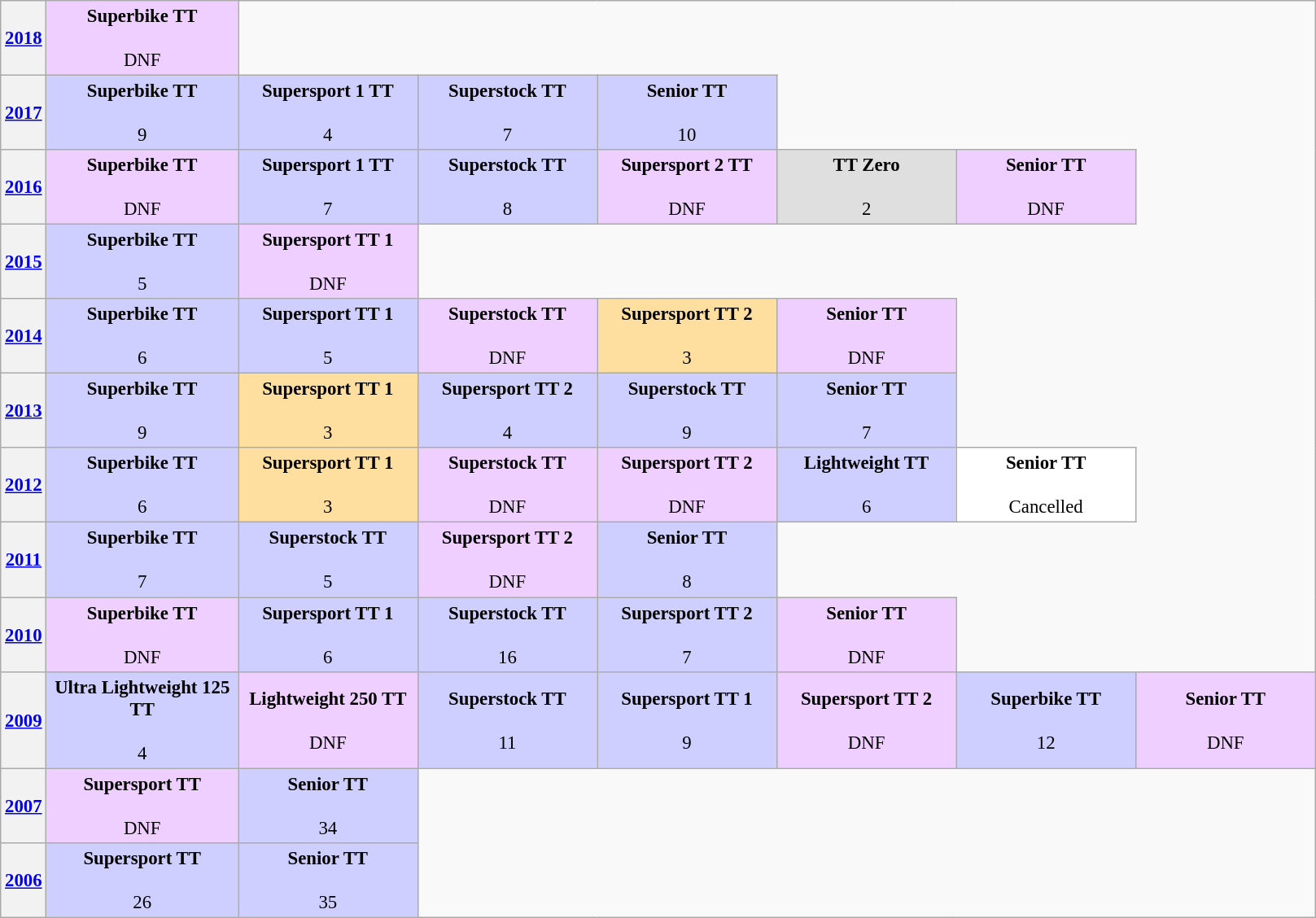<table class="wikitable" style="font-size: 95%;">
<tr>
<th><a href='#'>2018</a></th>
<td style="background:#efcfff;" align="center" width="140pt"><strong>Superbike TT </strong><br><br>DNF</td>
</tr>
<tr>
<th><a href='#'>2017</a></th>
<td style="background:#cfcfff;" align="center" width="140pt"><strong>Superbike TT </strong><br><br>9</td>
<td style="background:#cfcfff;" align="center" width="140pt"><strong>Supersport 1 TT</strong><br><br>4</td>
<td style="background:#cfcfff;" align="center" width="140pt"><strong>Superstock TT</strong><br><br>7</td>
<td style="background:#cfcfff;" align="center" width="140pt"><strong>Senior TT</strong><br><br>10</td>
</tr>
<tr>
<th><a href='#'>2016</a></th>
<td style="background:#efcfff;" align="center" width="140pt"><strong>Superbike TT </strong><br><br>DNF</td>
<td style="background:#cfcfff;" align="center" width="140pt"><strong>Supersport 1 TT</strong><br><br>7</td>
<td style="background:#cfcfff;" align="center" width="140pt"><strong>Superstock TT</strong><br><br>8</td>
<td style="background:#efcfff;" align="center" width="140pt"><strong>Supersport 2 TT</strong><br><br>DNF</td>
<td style="background:#dfdfdf;" align="center" width="140pt"><strong>TT Zero</strong><br><br>2</td>
<td style="background:#efcfff;" align="center" width="140pt"><strong>Senior TT</strong><br><br>DNF</td>
</tr>
<tr>
<th><a href='#'>2015</a></th>
<td style="background:#cfcfff;" align="center" width="140pt"><strong>Superbike TT</strong><br><br>5</td>
<td style="background:#efcfff;" align="center" width="140pt"><strong>Supersport TT 1 </strong><br><br>DNF</td>
</tr>
<tr>
<th><a href='#'>2014</a></th>
<td style="background:#cfcfff;" align="center" width="140pt"><strong>Superbike TT</strong><br><br>6</td>
<td style="background:#cfcfff;" align="center" width="140pt"><strong>Supersport TT 1 </strong><br><br>5</td>
<td style="background:#efcfff;" align="center" width="140pt"><strong>Superstock TT </strong><br><br>DNF</td>
<td style="background:#FFDF9F;" align="center" width="140pt"><strong>Supersport TT 2 </strong><br><br>3</td>
<td style="background:#efcfff;" align="center" width="140pt"><strong>Senior TT </strong><br><br>DNF</td>
</tr>
<tr>
<th><a href='#'>2013</a></th>
<td style="background:#cfcfff;" align="center" width="140pt"><strong>Superbike TT</strong><br><br>9</td>
<td style="background:#FFDF9F;" align="center" width="140pt"><strong>Supersport TT 1</strong><br><br>3</td>
<td style="background:#cfcfff;" align="center" width="140pt"><strong>Supersport TT 2</strong><br><br>4</td>
<td style="background:#cfcfff;" align="center" width="140pt"><strong>Superstock TT </strong><br><br>9</td>
<td style="background:#cfcfff;" align="center" width="140pt"><strong>Senior TT </strong><br><br>7</td>
</tr>
<tr>
<th><a href='#'>2012</a></th>
<td style="background:#cfcfff;" align="center" width="140pt"><strong>Superbike TT</strong><br><br>6</td>
<td style="background:#FFDF9F;" align="center" width="140pt"><strong>Supersport TT 1</strong><br><br>3</td>
<td style="background:#efcfff;" align="center" width="140pt"><strong>Superstock TT </strong><br><br>DNF</td>
<td style="background:#efcfff;" align="center" width="140pt"><strong>Supersport TT 2</strong><br><br>DNF</td>
<td style="background:#cfcfff;" align="center" width="140pt"><strong>Lightweight TT </strong><br><br>6</td>
<td style="background:#ffffff;" align="center" width="140pt"><strong>Senior TT</strong><br><br>Cancelled</td>
</tr>
<tr>
<th><a href='#'>2011</a></th>
<td style="background:#cfcfff;" align="center" width="140pt"><strong>Superbike TT</strong><br><br>7</td>
<td style="background:#cfcfff;" align="center" width="140pt"><strong>Superstock TT</strong><br><br>5</td>
<td style="background:#efcfff;" align="center" width="140pt"><strong>Supersport TT 2</strong><br><br>DNF</td>
<td style="background:#cfcfff;" align="center" width="140pt"><strong>Senior TT</strong><br><br>8</td>
</tr>
<tr>
<th><a href='#'>2010</a></th>
<td style="background:#efcfff;" align="center" width="140pt"><strong>Superbike TT</strong><br><br>DNF</td>
<td style="background:#cfcfff;" align="center" width="140pt"><strong>Supersport TT 1</strong><br><br>6</td>
<td style="background:#cfcfff;" align="center" width="140pt"><strong>Superstock TT </strong><br><br>16</td>
<td style="background:#cfcfff;" align="center" width="140pt"><strong>Supersport TT 2</strong><br><br>7</td>
<td style="background:#efcfff;" align="center" width="140pt"><strong>Senior TT</strong><br><br>DNF</td>
</tr>
<tr>
<th><a href='#'>2009</a></th>
<td style="background:#cfcfff;" align="center" width="150pt"><strong>Ultra Lightweight 125 TT</strong><br><br>4</td>
<td style="background:#efcfff;" align="center" width="140pt"><strong>Lightweight 250 TT</strong><br><br>DNF</td>
<td style="background:#cfcfff;" align="center" width="140pt"><strong>Superstock TT</strong><br><br>11</td>
<td style="background:#cfcfff;" align="center" width="140pt"><strong>Supersport TT 1</strong><br><br>9</td>
<td style="background:#efcfff;" align="center" width="140pt"><strong>Supersport TT 2</strong><br><br>DNF</td>
<td style="background:#cfcfff;" align="center" width="140pt"><strong>Superbike TT</strong><br><br>12</td>
<td style="background:#efcfff;" align="center" width="140pt"><strong>Senior TT</strong><br><br>DNF</td>
</tr>
<tr>
<th><a href='#'>2007</a></th>
<td style="background:#efcfff;" align="center"><strong>Supersport TT</strong><br><br>DNF</td>
<td style="background:#cfcfff;" align="center"><strong>Senior TT</strong><br><br>34</td>
</tr>
<tr>
<th><a href='#'>2006</a></th>
<td style="background:#cfcfff;" align="center"><strong>Supersport TT</strong><br><br>26</td>
<td style="background:#cfcfff;" align="center"><strong>Senior TT</strong><br><br>35</td>
</tr>
</table>
